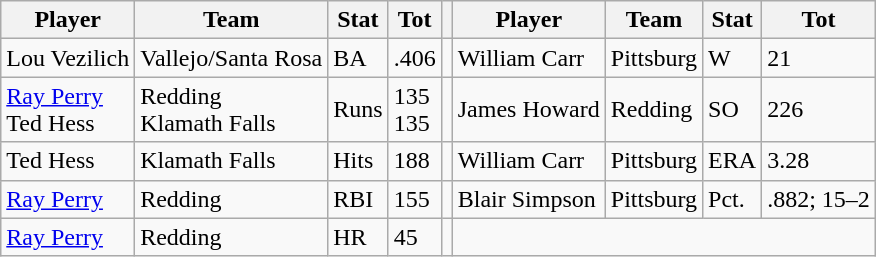<table class="wikitable">
<tr>
<th>Player</th>
<th>Team</th>
<th>Stat</th>
<th>Tot</th>
<th></th>
<th>Player</th>
<th>Team</th>
<th>Stat</th>
<th>Tot</th>
</tr>
<tr>
<td>Lou Vezilich</td>
<td>Vallejo/Santa Rosa</td>
<td>BA</td>
<td>.406</td>
<td></td>
<td>William Carr</td>
<td>Pittsburg</td>
<td>W</td>
<td>21</td>
</tr>
<tr>
<td><a href='#'>Ray Perry</a> <br>Ted Hess</td>
<td>Redding<br>Klamath Falls</td>
<td>Runs</td>
<td>135<br>135</td>
<td></td>
<td>James Howard</td>
<td>Redding</td>
<td>SO</td>
<td>226</td>
</tr>
<tr>
<td>Ted Hess</td>
<td>Klamath Falls</td>
<td>Hits</td>
<td>188</td>
<td></td>
<td>William Carr</td>
<td>Pittsburg</td>
<td>ERA</td>
<td>3.28</td>
</tr>
<tr>
<td><a href='#'>Ray Perry</a></td>
<td>Redding</td>
<td>RBI</td>
<td>155</td>
<td></td>
<td>Blair Simpson</td>
<td>Pittsburg</td>
<td>Pct.</td>
<td>.882; 15–2</td>
</tr>
<tr>
<td><a href='#'>Ray Perry</a></td>
<td>Redding</td>
<td>HR</td>
<td>45</td>
<td></td>
</tr>
</table>
